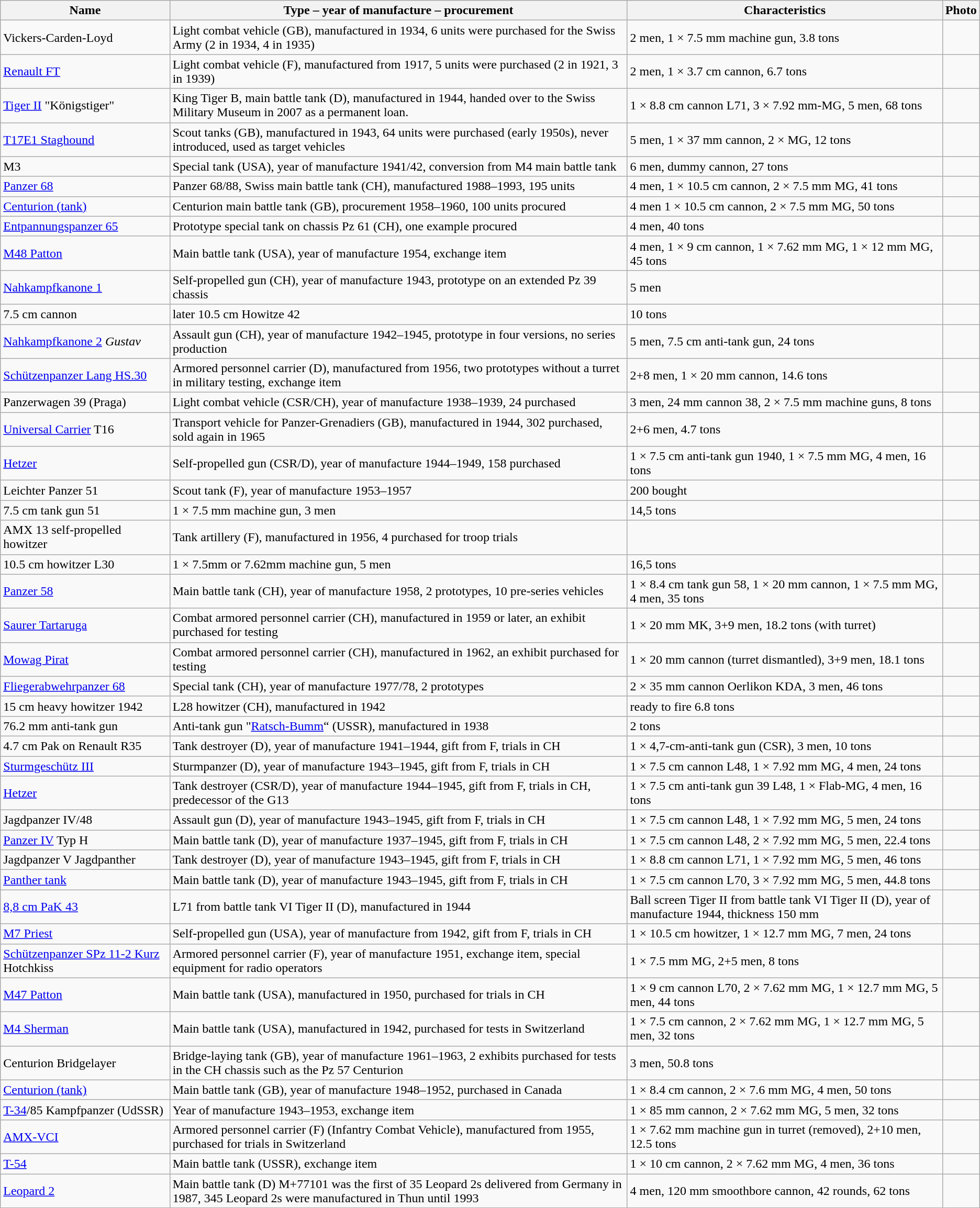<table class="wikitable">
<tr>
<th>Name</th>
<th>Type – year of manufacture – procurement</th>
<th>Characteristics</th>
<th>Photo</th>
</tr>
<tr>
<td>Vickers-Carden-Loyd</td>
<td>Light combat vehicle (GB), manufactured in 1934, 6 units were purchased for the Swiss Army (2 in 1934, 4 in 1935)</td>
<td>2 men, 1 × 7.5 mm machine gun, 3.8 tons</td>
<td></td>
</tr>
<tr>
<td><a href='#'>Renault FT</a></td>
<td>Light combat vehicle (F), manufactured from 1917, 5 units were purchased (2 in 1921, 3 in 1939)</td>
<td>2 men, 1 × 3.7 cm cannon, 6.7 tons</td>
<td></td>
</tr>
<tr>
<td><a href='#'>Tiger II</a> "Königstiger"</td>
<td>King Tiger B, main battle tank (D), manufactured in 1944, handed over to the Swiss Military Museum in 2007 as a permanent loan.</td>
<td>1 × 8.8 cm cannon L71, 3 × 7.92 mm-MG, 5 men, 68 tons</td>
<td></td>
</tr>
<tr>
<td><a href='#'>T17E1 Staghound</a></td>
<td>Scout tanks (GB), manufactured in 1943, 64 units were purchased (early 1950s), never introduced, used as target vehicles</td>
<td>5 men, 1 × 37 mm cannon, 2 × MG, 12 tons</td>
<td></td>
</tr>
<tr>
<td>M3</td>
<td>Special tank (USA), year of manufacture 1941/42, conversion from M4 main battle tank</td>
<td>6 men, dummy cannon, 27 tons</td>
<td></td>
</tr>
<tr>
<td><a href='#'>Panzer 68</a></td>
<td>Panzer 68/88, Swiss main battle tank (CH), manufactured 1988–1993, 195 units</td>
<td>4 men, 1 × 10.5 cm cannon, 2 × 7.5 mm MG, 41 tons</td>
<td></td>
</tr>
<tr>
<td><a href='#'>Centurion (tank)</a></td>
<td>Centurion main battle tank (GB), procurement 1958–1960, 100 units procured</td>
<td>4 men 1 × 10.5 cm cannon, 2 × 7.5 mm MG, 50 tons</td>
<td></td>
</tr>
<tr>
<td><a href='#'>Entpannungspanzer 65</a></td>
<td>Prototype special tank on chassis Pz 61 (CH), one example procured</td>
<td>4 men, 40 tons</td>
<td></td>
</tr>
<tr>
<td><a href='#'>M48 Patton</a></td>
<td>Main battle tank (USA), year of manufacture 1954, exchange item</td>
<td>4 men, 1 × 9 cm cannon, 1 × 7.62 mm MG, 1 × 12 mm MG, 45 tons</td>
<td></td>
</tr>
<tr>
<td><a href='#'>Nahkampfkanone 1</a></td>
<td>Self-propelled gun (CH), year of manufacture 1943, prototype on an extended Pz 39 chassis</td>
<td>5 men</td>
<td></td>
</tr>
<tr>
<td>7.5 cm cannon</td>
<td>later 10.5 cm Howitze 42</td>
<td>10 tons</td>
<td></td>
</tr>
<tr>
<td><a href='#'>Nahkampfkanone 2</a> <em>Gustav</em></td>
<td>Assault gun (CH), year of manufacture 1942–1945, prototype in four versions, no series production</td>
<td>5 men, 7.5 cm anti-tank gun, 24 tons</td>
<td></td>
</tr>
<tr>
<td><a href='#'>Schützenpanzer Lang HS.30</a></td>
<td>Armored personnel carrier (D), manufactured from 1956, two prototypes without a turret in military testing, exchange item</td>
<td>2+8 men, 1 × 20 mm cannon, 14.6 tons</td>
<td></td>
</tr>
<tr>
<td>Panzerwagen 39 (Praga)</td>
<td>Light combat vehicle (CSR/CH), year of manufacture 1938–1939, 24 purchased</td>
<td>3 men, 24 mm cannon 38, 2 × 7.5 mm machine guns, 8 tons</td>
<td></td>
</tr>
<tr>
<td><a href='#'>Universal Carrier</a> T16</td>
<td>Transport vehicle for Panzer-Grenadiers (GB), manufactured in 1944, 302 purchased, sold again in 1965</td>
<td>2+6 men, 4.7 tons</td>
<td></td>
</tr>
<tr>
<td><a href='#'>Hetzer</a></td>
<td>Self-propelled gun (CSR/D), year of manufacture 1944–1949, 158 purchased</td>
<td>1 × 7.5 cm anti-tank gun 1940, 1 × 7.5 mm MG, 4 men, 16 tons</td>
<td></td>
</tr>
<tr>
<td>Leichter Panzer 51</td>
<td>Scout tank (F), year of manufacture 1953–1957</td>
<td>200 bought</td>
<td><br></td>
</tr>
<tr>
<td>7.5 cm tank gun 51</td>
<td>1 × 7.5 mm machine gun, 3 men</td>
<td>14,5 tons</td>
<td></td>
</tr>
<tr>
<td>AMX 13 self-propelled howitzer</td>
<td>Tank artillery (F), manufactured in 1956, 4 purchased for troop trials</td>
<td></td>
<td></td>
</tr>
<tr>
<td>10.5 cm howitzer L30</td>
<td>1 × 7.5mm or 7.62mm machine gun, 5 men</td>
<td>16,5 tons</td>
<td></td>
</tr>
<tr>
<td><a href='#'>Panzer 58</a></td>
<td>Main battle tank (CH), year of manufacture 1958, 2 prototypes, 10 pre-series vehicles</td>
<td>1 × 8.4 cm tank gun 58, 1 × 20 mm cannon, 1 × 7.5 mm MG, 4 men, 35 tons</td>
<td></td>
</tr>
<tr>
<td><a href='#'>Saurer Tartaruga</a></td>
<td>Combat armored personnel carrier (CH), manufactured in 1959 or later, an exhibit purchased for testing</td>
<td>1 × 20 mm MK, 3+9 men, 18.2 tons (with turret)</td>
<td></td>
</tr>
<tr>
<td><a href='#'>Mowag Pirat</a></td>
<td>Combat armored personnel carrier (CH), manufactured in 1962, an exhibit purchased for testing</td>
<td>1 × 20 mm cannon (turret dismantled), 3+9 men, 18.1 tons</td>
<td></td>
</tr>
<tr>
<td><a href='#'>Fliegerabwehrpanzer 68</a></td>
<td>Special tank (CH), year of manufacture 1977/78, 2 prototypes</td>
<td>2 × 35 mm cannon Oerlikon KDA, 3 men, 46 tons</td>
<td></td>
</tr>
<tr>
<td>15 cm heavy howitzer 1942</td>
<td>L28 howitzer (CH), manufactured in 1942</td>
<td>ready to fire 6.8 tons</td>
<td></td>
</tr>
<tr>
<td>76.2 mm anti-tank gun</td>
<td>Anti-tank gun "<a href='#'>Ratsch-Bumm</a>“ (USSR), manufactured in 1938</td>
<td>2 tons</td>
<td></td>
</tr>
<tr>
<td>4.7 cm Pak on Renault R35</td>
<td>Tank destroyer (D), year of manufacture 1941–1944, gift from F, trials in CH</td>
<td>1 × 4,7-cm-anti-tank gun (CSR), 3 men, 10 tons</td>
<td></td>
</tr>
<tr>
<td><a href='#'>Sturmgeschütz III</a></td>
<td>Sturmpanzer (D), year of manufacture 1943–1945, gift from F, trials in CH</td>
<td>1 × 7.5 cm cannon L48, 1 × 7.92 mm MG, 4 men, 24 tons</td>
<td></td>
</tr>
<tr>
<td><a href='#'>Hetzer</a></td>
<td>Tank destroyer (CSR/D), year of manufacture 1944–1945, gift from F, trials in CH, predecessor of the G13</td>
<td>1 × 7.5 cm anti-tank gun 39 L48, 1 × Flab-MG, 4 men, 16 tons</td>
<td></td>
</tr>
<tr>
<td>Jagdpanzer IV/48</td>
<td>Assault gun (D), year of manufacture 1943–1945, gift from F, trials in CH</td>
<td>1 × 7.5 cm cannon L48, 1 × 7.92 mm MG, 5 men, 24 tons</td>
<td></td>
</tr>
<tr>
<td><a href='#'>Panzer IV</a> Typ H</td>
<td>Main battle tank (D), year of manufacture 1937–1945, gift from F, trials in CH</td>
<td>1 × 7.5 cm cannon L48, 2 × 7.92 mm MG, 5 men, 22.4 tons</td>
<td></td>
</tr>
<tr>
<td>Jagdpanzer V Jagdpanther</td>
<td>Tank destroyer (D), year of manufacture 1943–1945, gift from F, trials in CH</td>
<td>1 × 8.8 cm cannon L71, 1 × 7.92 mm MG, 5 men, 46 tons</td>
<td><br></td>
</tr>
<tr>
<td><a href='#'>Panther tank</a></td>
<td>Main battle tank (D), year of manufacture 1943–1945, gift from F, trials in CH</td>
<td>1 × 7.5 cm cannon L70, 3 × 7.92 mm MG, 5 men, 44.8 tons</td>
<td></td>
</tr>
<tr>
<td><a href='#'>8,8 cm PaK 43</a></td>
<td>L71 from battle tank VI Tiger II (D), manufactured in 1944</td>
<td>Ball screen Tiger II from battle tank VI Tiger II (D), year of manufacture 1944, thickness 150 mm</td>
<td></td>
</tr>
<tr>
<td><a href='#'>M7 Priest</a></td>
<td>Self-propelled gun (USA), year of manufacture from 1942, gift from F, trials in CH</td>
<td>1 × 10.5 cm howitzer, 1 × 12.7 mm MG, 7 men, 24 tons</td>
<td></td>
</tr>
<tr>
<td><a href='#'>Schützenpanzer SPz 11-2 Kurz</a> Hotchkiss</td>
<td>Armored personnel carrier (F), year of manufacture 1951, exchange item, special equipment for radio operators</td>
<td>1 × 7.5 mm MG, 2+5 men, 8 tons</td>
<td></td>
</tr>
<tr>
<td><a href='#'>M47 Patton</a></td>
<td>Main battle tank (USA), manufactured in 1950, purchased for trials in CH</td>
<td>1 × 9 cm cannon L70, 2 × 7.62 mm MG, 1 × 12.7 mm MG, 5 men, 44 tons</td>
<td></td>
</tr>
<tr>
<td><a href='#'>M4 Sherman</a></td>
<td>Main battle tank (USA), manufactured in 1942, purchased for tests in Switzerland</td>
<td>1 × 7.5 cm cannon, 2 × 7.62 mm MG, 1 × 12.7 mm MG, 5 men, 32 tons</td>
<td></td>
</tr>
<tr>
<td>Centurion Bridgelayer</td>
<td>Bridge-laying tank (GB), year of manufacture 1961–1963, 2 exhibits purchased for tests in the CH chassis such as the Pz 57 Centurion</td>
<td>3 men, 50.8 tons</td>
<td><br></td>
</tr>
<tr>
<td><a href='#'>Centurion (tank)</a></td>
<td>Main battle tank (GB), year of manufacture 1948–1952, purchased in Canada</td>
<td>1 × 8.4 cm cannon, 2 × 7.6 mm MG, 4 men, 50 tons</td>
<td></td>
</tr>
<tr>
<td><a href='#'>T-34</a>/85 Kampfpanzer (UdSSR)</td>
<td>Year of manufacture 1943–1953, exchange item</td>
<td>1 × 85 mm cannon, 2 × 7.62 mm MG, 5 men, 32 tons</td>
<td></td>
</tr>
<tr>
<td><a href='#'>AMX-VCI</a></td>
<td>Armored personnel carrier (F) (Infantry Combat Vehicle), manufactured from 1955, purchased for trials in Switzerland</td>
<td>1 × 7.62 mm machine gun in turret (removed), 2+10 men, 12.5 tons</td>
<td></td>
</tr>
<tr>
<td><a href='#'>T-54</a></td>
<td>Main battle tank (USSR), exchange item</td>
<td>1 × 10 cm cannon, 2 × 7.62 mm MG, 4 men, 36 tons</td>
<td></td>
</tr>
<tr>
<td><a href='#'>Leopard 2</a></td>
<td>Main battle tank (D) M+77101 was the first of 35 Leopard 2s delivered from Germany in 1987, 345 Leopard 2s were manufactured in Thun until 1993</td>
<td>4 men, 120 mm smoothbore cannon, 42 rounds, 62 tons</td>
<td></td>
</tr>
</table>
